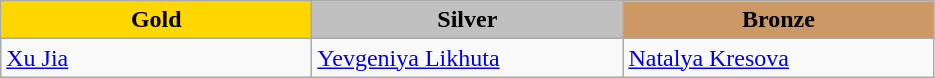<table class="wikitable" style="text-align:left">
<tr align="center">
<td width=200 bgcolor=gold><strong>Gold</strong></td>
<td width=200 bgcolor=silver><strong>Silver</strong></td>
<td width=200 bgcolor=CC9966><strong>Bronze</strong></td>
</tr>
<tr>
<td><a href='#'>Xu Jia</a><br><em></em></td>
<td><a href='#'>Yevgeniya Likhuta</a><br><em></em></td>
<td><a href='#'>Natalya Kresova</a><br><em></em></td>
</tr>
</table>
